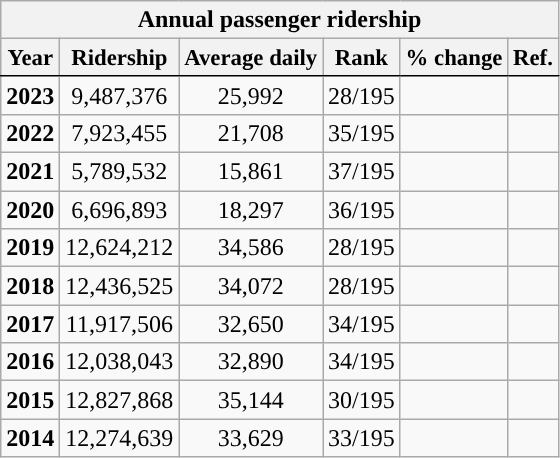<table class="wikitable sortable" style="text-align:right;">
<tr>
<th colspan="6" style="background-color:#">Annual passenger ridership</th>
</tr>
<tr style="font-size:95%; text-align:center">
<th style="border-bottom:1px solid black">Year</th>
<th style="border-bottom:1px solid black">Ridership</th>
<th style="border-bottom:1px solid black">Average daily</th>
<th style="border-bottom:1px solid black">Rank</th>
<th style="border-bottom:1px solid black">% change</th>
<th style="border-bottom:1px solid black">Ref.</th>
</tr>
<tr style="text-align:center;">
<td><strong>2023</strong></td>
<td>9,487,376</td>
<td>25,992</td>
<td>28/195</td>
<td></td>
<td></td>
</tr>
<tr style="text-align:center;">
<td><strong>2022</strong></td>
<td>7,923,455</td>
<td>21,708</td>
<td>35/195</td>
<td></td>
<td></td>
</tr>
<tr style="text-align:center;">
<td><strong>2021</strong></td>
<td>5,789,532</td>
<td>15,861</td>
<td>37/195</td>
<td></td>
<td></td>
</tr>
<tr style="text-align:center;">
<td><strong>2020</strong></td>
<td>6,696,893</td>
<td>18,297</td>
<td>36/195</td>
<td></td>
<td></td>
</tr>
<tr style="text-align:center;">
<td><strong>2019</strong></td>
<td>12,624,212</td>
<td>34,586</td>
<td>28/195</td>
<td></td>
<td></td>
</tr>
<tr style="text-align:center;">
<td><strong>2018</strong></td>
<td>12,436,525</td>
<td>34,072</td>
<td>28/195</td>
<td></td>
<td></td>
</tr>
<tr style="text-align:center;">
<td><strong>2017</strong></td>
<td>11,917,506</td>
<td>32,650</td>
<td>34/195</td>
<td></td>
<td></td>
</tr>
<tr style="text-align:center;">
<td><strong>2016</strong></td>
<td>12,038,043</td>
<td>32,890</td>
<td>34/195</td>
<td></td>
<td></td>
</tr>
<tr style="text-align:center;">
<td><strong>2015</strong></td>
<td>12,827,868</td>
<td>35,144</td>
<td>30/195</td>
<td></td>
<td></td>
</tr>
<tr style="text-align:center;">
<td><strong>2014</strong></td>
<td>12,274,639</td>
<td>33,629</td>
<td>33/195</td>
<td></td>
<td></td>
</tr>
</table>
